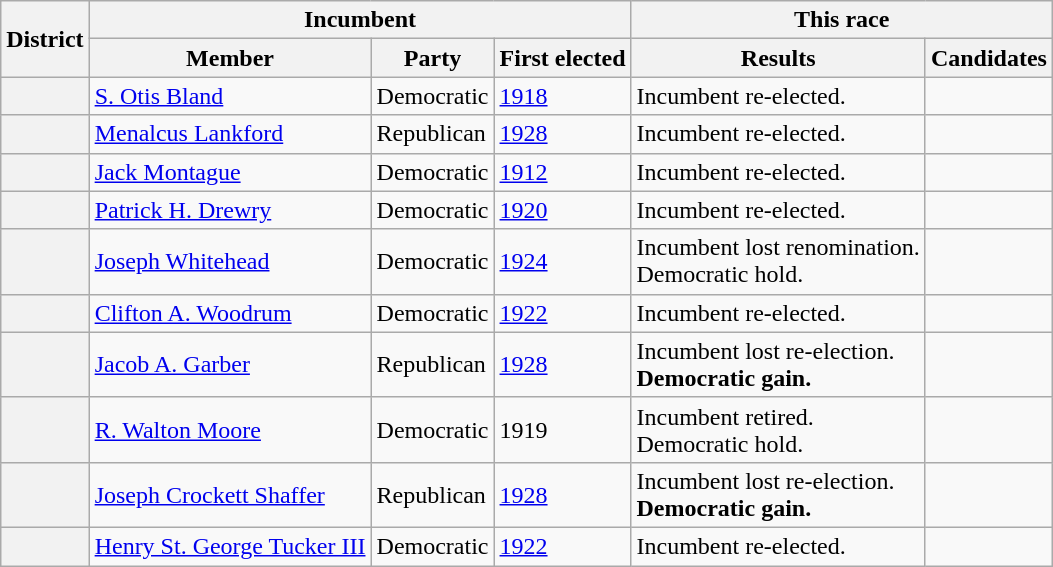<table class=wikitable>
<tr>
<th rowspan=2>District</th>
<th colspan=3>Incumbent</th>
<th colspan=2>This race</th>
</tr>
<tr>
<th>Member</th>
<th>Party</th>
<th>First elected</th>
<th>Results</th>
<th>Candidates</th>
</tr>
<tr>
<th></th>
<td><a href='#'>S. Otis Bland</a></td>
<td>Democratic</td>
<td><a href='#'>1918</a></td>
<td>Incumbent re-elected.</td>
<td nowrap></td>
</tr>
<tr>
<th></th>
<td><a href='#'>Menalcus Lankford</a></td>
<td>Republican</td>
<td><a href='#'>1928</a></td>
<td>Incumbent re-elected.</td>
<td nowrap></td>
</tr>
<tr>
<th></th>
<td><a href='#'>Jack Montague</a></td>
<td>Democratic</td>
<td><a href='#'>1912</a></td>
<td>Incumbent re-elected.</td>
<td nowrap></td>
</tr>
<tr>
<th></th>
<td><a href='#'>Patrick H. Drewry</a></td>
<td>Democratic</td>
<td><a href='#'>1920</a></td>
<td>Incumbent re-elected.</td>
<td nowrap></td>
</tr>
<tr>
<th></th>
<td><a href='#'>Joseph Whitehead</a></td>
<td>Democratic</td>
<td><a href='#'>1924</a></td>
<td>Incumbent lost renomination.<br>Democratic hold.</td>
<td nowrap></td>
</tr>
<tr>
<th></th>
<td><a href='#'>Clifton A. Woodrum</a></td>
<td>Democratic</td>
<td><a href='#'>1922</a></td>
<td>Incumbent re-elected.</td>
<td nowrap></td>
</tr>
<tr>
<th></th>
<td><a href='#'>Jacob A. Garber</a></td>
<td>Republican</td>
<td><a href='#'>1928</a></td>
<td>Incumbent lost re-election.<br><strong>Democratic gain.</strong></td>
<td nowrap></td>
</tr>
<tr>
<th></th>
<td><a href='#'>R. Walton Moore</a></td>
<td>Democratic</td>
<td>1919</td>
<td>Incumbent retired.<br>Democratic hold.</td>
<td nowrap></td>
</tr>
<tr>
<th></th>
<td><a href='#'>Joseph Crockett Shaffer</a></td>
<td>Republican</td>
<td><a href='#'>1928</a></td>
<td>Incumbent lost re-election.<br><strong>Democratic gain.</strong></td>
<td nowrap></td>
</tr>
<tr>
<th></th>
<td><a href='#'>Henry St. George Tucker III</a></td>
<td>Democratic</td>
<td><a href='#'>1922</a></td>
<td>Incumbent re-elected.</td>
<td nowrap></td>
</tr>
</table>
